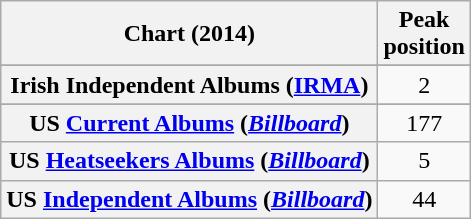<table class="wikitable sortable plainrowheaders" style="text-align:center;">
<tr>
<th scope="col">Chart (2014)</th>
<th scope="col">Peak<br>position</th>
</tr>
<tr>
</tr>
<tr>
</tr>
<tr>
</tr>
<tr>
</tr>
<tr>
<th scope="row">Irish Independent Albums (<a href='#'>IRMA</a>)</th>
<td>2</td>
</tr>
<tr>
</tr>
<tr>
</tr>
<tr>
</tr>
<tr>
<th scope="row">US <a href='#'>Current Albums</a> (<em><a href='#'>Billboard</a></em>)</th>
<td>177</td>
</tr>
<tr>
<th scope="row">US <a href='#'>Heatseekers Albums</a> (<em><a href='#'>Billboard</a></em>)</th>
<td>5</td>
</tr>
<tr>
<th scope="row">US <a href='#'>Independent Albums</a> (<em><a href='#'>Billboard</a></em>)</th>
<td>44</td>
</tr>
</table>
